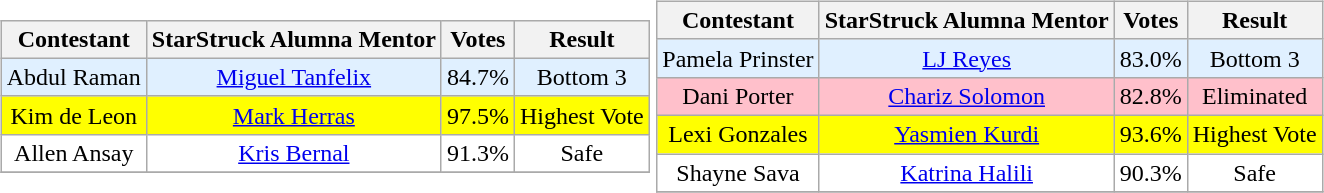<table>
<tr>
<td><br><table class="wikitable sortable nowrap" style="margin:auto; text-align:center">
<tr>
<th scope="col">Contestant</th>
<th scope="col">StarStruck Alumna Mentor</th>
<th scope="col">Votes</th>
<th scope="col">Result</th>
</tr>
<tr>
<td bgcolor= #e0f0ff>Abdul Raman</td>
<td bgcolor= #e0f0ff><a href='#'>Miguel Tanfelix</a></td>
<td bgcolor= #e0f0ff>84.7%</td>
<td bgcolor= #e0f0ff>Bottom 3</td>
</tr>
<tr>
<td bgcolor=#FFFF00>Kim de Leon</td>
<td bgcolor=#FFFF00><a href='#'>Mark Herras</a></td>
<td bgcolor=#FFFF00>97.5%</td>
<td bgcolor=#FFFF00>Highest Vote</td>
</tr>
<tr>
<td bgcolor=#FFFFFF>Allen Ansay</td>
<td bgcolor=#FFFFFF><a href='#'>Kris Bernal</a></td>
<td bgcolor=#FFFFFF>91.3%</td>
<td bgcolor=#FFFFFF>Safe</td>
</tr>
<tr>
</tr>
</table>
</td>
<td><br><table class="wikitable sortable nowrap" style="margin:auto; text-align:center">
<tr>
<th scope="col">Contestant</th>
<th scope="col">StarStruck Alumna Mentor</th>
<th scope="col">Votes</th>
<th scope="col">Result</th>
</tr>
<tr>
<td bgcolor= #e0f0ff>Pamela Prinster</td>
<td bgcolor= #e0f0ff><a href='#'>LJ Reyes</a></td>
<td bgcolor= #e0f0ff>83.0%</td>
<td bgcolor= #e0f0ff>Bottom 3</td>
</tr>
<tr>
<td bgcolor=pink>Dani Porter</td>
<td bgcolor=pink><a href='#'>Chariz Solomon</a></td>
<td bgcolor=pink>82.8%</td>
<td bgcolor=pink>Eliminated</td>
</tr>
<tr>
<td bgcolor=#FFFF00>Lexi Gonzales</td>
<td bgcolor=#FFFF00><a href='#'>Yasmien Kurdi</a></td>
<td bgcolor=#FFFF00>93.6%</td>
<td bgcolor=#FFFF00>Highest Vote</td>
</tr>
<tr>
<td bgcolor=#FFFFFF>Shayne Sava</td>
<td bgcolor=#FFFFFF><a href='#'>Katrina Halili</a></td>
<td bgcolor=#FFFFFF>90.3%</td>
<td bgcolor=#FFFFFF>Safe</td>
</tr>
<tr>
</tr>
</table>
</td>
</tr>
</table>
